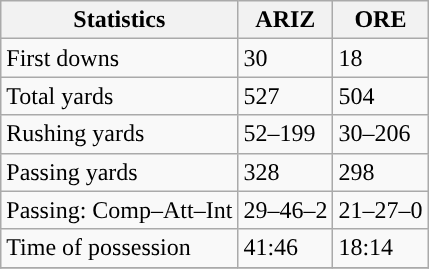<table class="wikitable" style="float: left;">
<tr>
<th>Statistics</th>
<th>ARIZ</th>
<th>ORE</th>
</tr>
<tr>
<td>First downs</td>
<td>30</td>
<td>18</td>
</tr>
<tr>
<td>Total yards</td>
<td>527</td>
<td>504</td>
</tr>
<tr>
<td>Rushing yards</td>
<td>52–199</td>
<td>30–206</td>
</tr>
<tr>
<td>Passing yards</td>
<td>328</td>
<td>298</td>
</tr>
<tr>
<td>Passing: Comp–Att–Int</td>
<td>29–46–2</td>
<td>21–27–0</td>
</tr>
<tr>
<td>Time of possession</td>
<td>41:46</td>
<td>18:14</td>
</tr>
<tr>
</tr>
</table>
